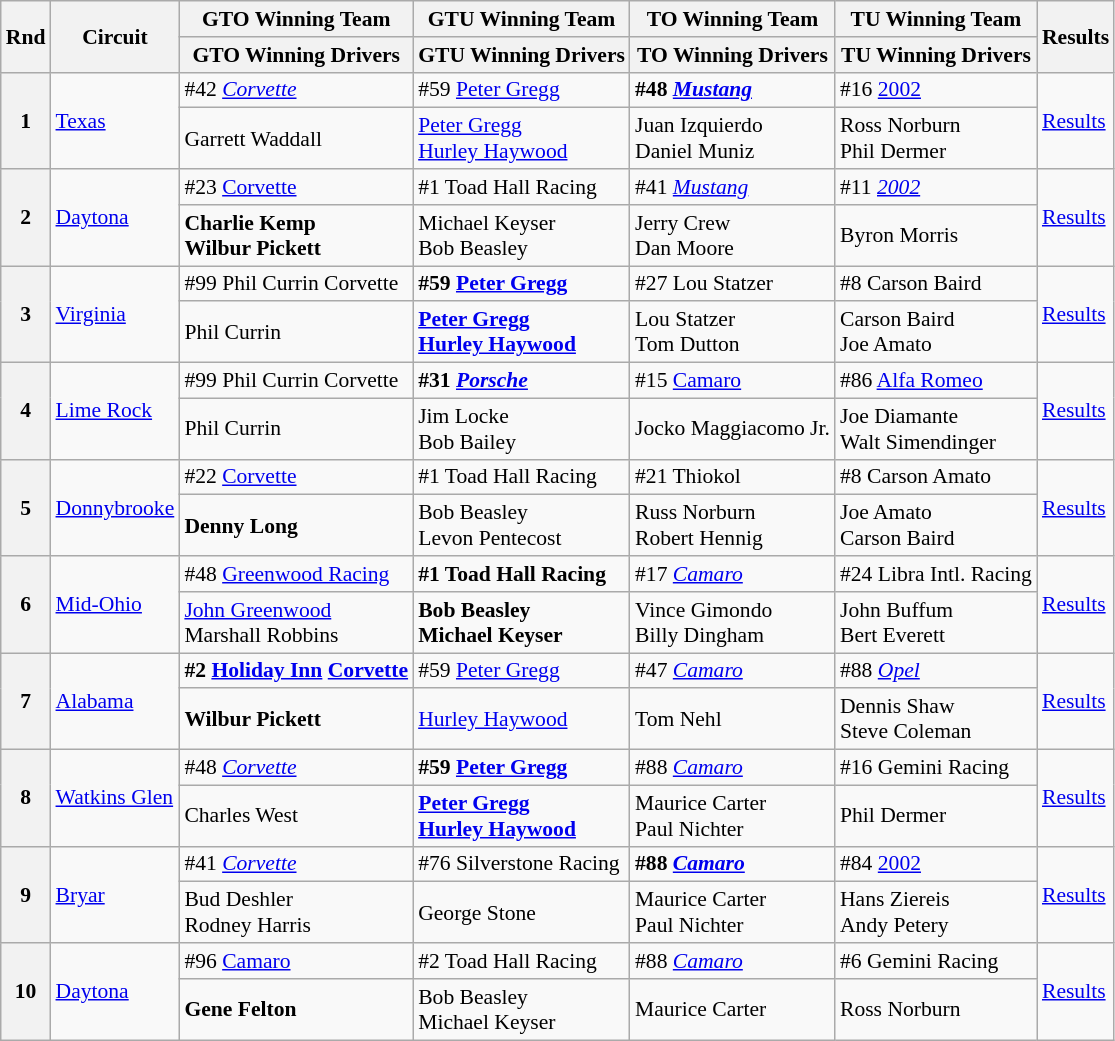<table class="wikitable" style="font-size: 90%;">
<tr>
<th rowspan=2>Rnd</th>
<th rowspan=2>Circuit</th>
<th>GTO Winning Team</th>
<th>GTU Winning Team</th>
<th>TO Winning Team</th>
<th>TU Winning Team</th>
<th rowspan=2>Results</th>
</tr>
<tr>
<th>GTO Winning Drivers</th>
<th>GTU Winning Drivers</th>
<th>TO Winning Drivers</th>
<th>TU Winning Drivers</th>
</tr>
<tr>
<th rowspan=2>1</th>
<td rowspan=2><a href='#'>Texas</a></td>
<td>#42 <em><a href='#'>Corvette</a></em></td>
<td>#59 <a href='#'>Peter Gregg</a></td>
<td><strong>#48 <em><a href='#'>Mustang</a><strong><em></td>
<td>#16 </em><a href='#'>2002</a><em></td>
<td rowspan=2><a href='#'>Results</a></td>
</tr>
<tr>
<td> Garrett Waddall</td>
<td> <a href='#'>Peter Gregg</a><br> <a href='#'>Hurley Haywood</a></td>
<td></strong> Juan Izquierdo<br> Daniel Muniz<strong></td>
<td> Ross Norburn<br> Phil Dermer</td>
</tr>
<tr>
<th rowspan=2>2</th>
<td rowspan=2><a href='#'>Daytona</a></td>
<td></strong>#23 </em><a href='#'>Corvette</a></em></strong></td>
<td>#1 Toad Hall Racing</td>
<td>#41 <em><a href='#'>Mustang</a></em></td>
<td>#11 <em><a href='#'>2002</a></em></td>
<td rowspan=2><a href='#'>Results</a></td>
</tr>
<tr>
<td><strong> Charlie Kemp<br> Wilbur Pickett</strong></td>
<td> Michael Keyser<br> Bob Beasley</td>
<td> Jerry Crew<br> Dan Moore</td>
<td> Byron Morris</td>
</tr>
<tr>
<th rowspan=2>3</th>
<td rowspan=2><a href='#'>Virginia</a></td>
<td>#99 Phil Currin Corvette</td>
<td><strong>#59 <a href='#'>Peter Gregg</a></strong></td>
<td>#27 Lou Statzer</td>
<td>#8 Carson Baird</td>
<td rowspan=2><a href='#'>Results</a></td>
</tr>
<tr>
<td> Phil Currin</td>
<td><strong> <a href='#'>Peter Gregg</a><br> <a href='#'>Hurley Haywood</a></strong></td>
<td> Lou Statzer<br> Tom Dutton</td>
<td> Carson Baird<br> Joe Amato</td>
</tr>
<tr>
<th rowspan=2>4</th>
<td rowspan=2><a href='#'>Lime Rock</a></td>
<td>#99 Phil Currin Corvette</td>
<td><strong>#31 <em><a href='#'>Porsche</a><strong><em></td>
<td>#15 </em><a href='#'>Camaro</a><em></td>
<td>#86 </em><a href='#'>Alfa Romeo</a><em></td>
<td rowspan=2><a href='#'>Results</a></td>
</tr>
<tr>
<td> Phil Currin</td>
<td></strong> Jim Locke<br> Bob Bailey<strong></td>
<td> Jocko Maggiacomo Jr.</td>
<td> Joe Diamante<br> Walt Simendinger</td>
</tr>
<tr>
<th rowspan=2>5</th>
<td rowspan=2><a href='#'>Donnybrooke</a></td>
<td></strong>#22 </em><a href='#'>Corvette</a></em></strong></td>
<td>#1 Toad Hall Racing</td>
<td>#21 Thiokol</td>
<td>#8 Carson Amato</td>
<td rowspan=2><a href='#'>Results</a></td>
</tr>
<tr>
<td><strong> Denny Long</strong></td>
<td> Bob Beasley<br> Levon Pentecost</td>
<td> Russ Norburn<br> Robert Hennig</td>
<td> Joe Amato<br> Carson Baird</td>
</tr>
<tr>
<th rowspan=2>6</th>
<td rowspan=2><a href='#'>Mid-Ohio</a></td>
<td>#48 <a href='#'>Greenwood Racing</a></td>
<td><strong>#1 Toad Hall Racing</strong></td>
<td>#17 <em><a href='#'>Camaro</a></em></td>
<td>#24 Libra Intl. Racing</td>
<td rowspan=2><a href='#'>Results</a></td>
</tr>
<tr>
<td> <a href='#'>John Greenwood</a><br> Marshall Robbins</td>
<td><strong> Bob Beasley<br> Michael Keyser</strong></td>
<td> Vince Gimondo<br> Billy Dingham</td>
<td> John Buffum<br> Bert Everett</td>
</tr>
<tr>
<th rowspan=2>7</th>
<td rowspan=2><a href='#'>Alabama</a></td>
<td><strong>#2 <a href='#'>Holiday Inn</a> <a href='#'>Corvette</a></strong></td>
<td>#59 <a href='#'>Peter Gregg</a></td>
<td>#47 <em><a href='#'>Camaro</a></em></td>
<td>#88 <em><a href='#'>Opel</a></em></td>
<td rowspan=2><a href='#'>Results</a></td>
</tr>
<tr>
<td><strong> Wilbur Pickett</strong></td>
<td> <a href='#'>Hurley Haywood</a></td>
<td> Tom Nehl</td>
<td> Dennis Shaw<br> Steve Coleman</td>
</tr>
<tr>
<th rowspan=2>8</th>
<td rowspan=2><a href='#'>Watkins Glen</a></td>
<td>#48 <em><a href='#'>Corvette</a></em></td>
<td><strong>#59 <a href='#'>Peter Gregg</a></strong></td>
<td>#88 <em><a href='#'>Camaro</a></em></td>
<td>#16 Gemini Racing</td>
<td rowspan=2><a href='#'>Results</a></td>
</tr>
<tr>
<td> Charles West</td>
<td><strong> <a href='#'>Peter Gregg</a><br> <a href='#'>Hurley Haywood</a></strong></td>
<td> Maurice Carter<br> Paul Nichter</td>
<td> Phil Dermer</td>
</tr>
<tr>
<th rowspan=2>9</th>
<td rowspan=2><a href='#'>Bryar</a></td>
<td>#41 <em><a href='#'>Corvette</a></em></td>
<td>#76 Silverstone Racing</td>
<td><strong>#88 <em><a href='#'>Camaro</a><strong><em></td>
<td>#84 </em><a href='#'>2002</a><em></td>
<td rowspan=2><a href='#'>Results</a></td>
</tr>
<tr>
<td> Bud Deshler<br> Rodney Harris</td>
<td> George Stone</td>
<td></strong> Maurice Carter<br> Paul Nichter<strong></td>
<td> Hans Ziereis<br> Andy Petery</td>
</tr>
<tr>
<th rowspan=2>10</th>
<td rowspan=2><a href='#'>Daytona</a></td>
<td></strong>#96 </em><a href='#'>Camaro</a></em></strong></td>
<td>#2 Toad Hall Racing</td>
<td>#88 <em><a href='#'>Camaro</a></em></td>
<td>#6 Gemini Racing</td>
<td rowspan=2><a href='#'>Results</a></td>
</tr>
<tr>
<td><strong> Gene Felton</strong></td>
<td> Bob Beasley<br> Michael Keyser</td>
<td> Maurice Carter</td>
<td> Ross Norburn</td>
</tr>
</table>
